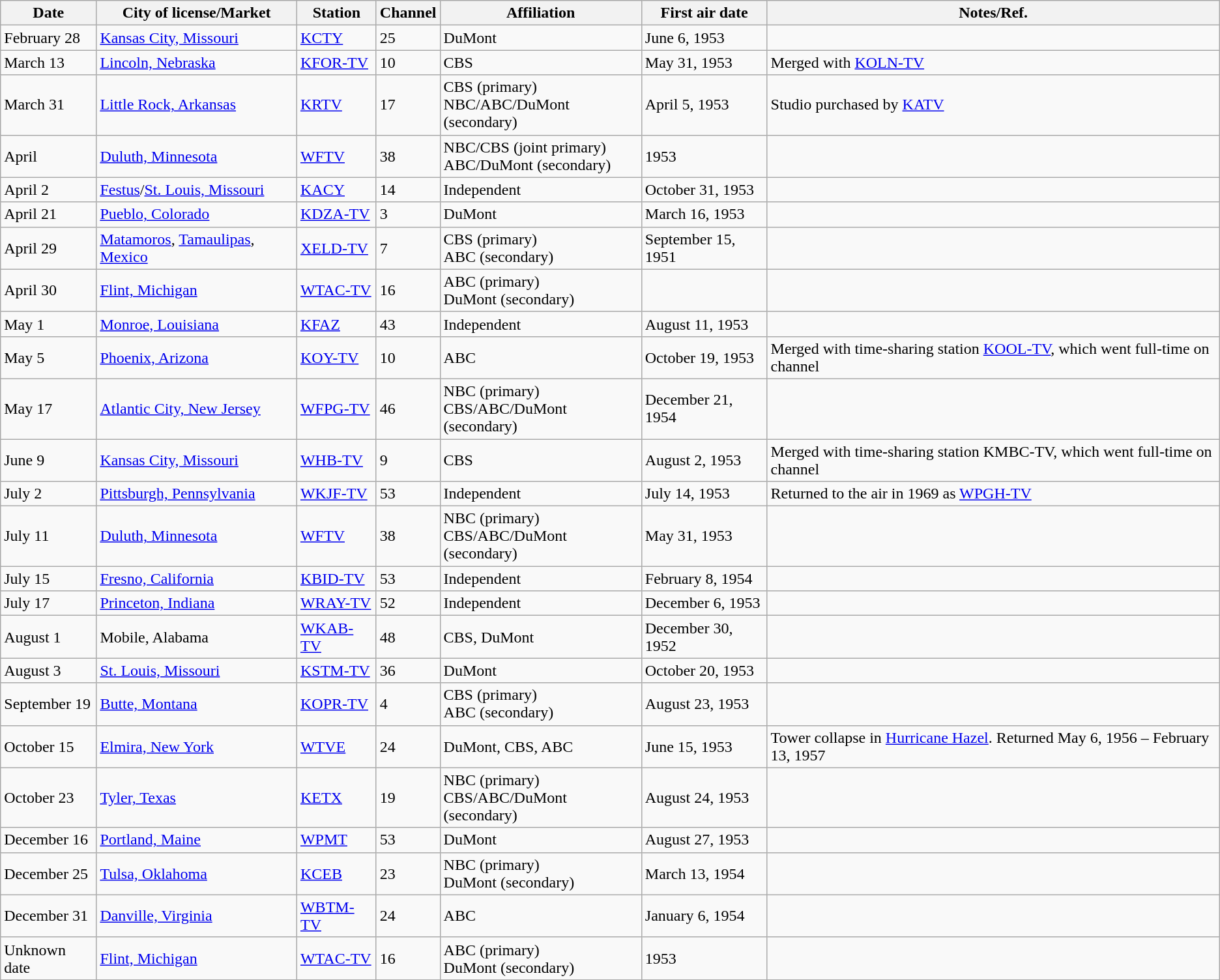<table class="wikitable unsortable">
<tr>
<th>Date</th>
<th>City of license/Market</th>
<th>Station</th>
<th>Channel</th>
<th>Affiliation</th>
<th>First air date</th>
<th>Notes/Ref.</th>
</tr>
<tr>
<td>February 28</td>
<td><a href='#'>Kansas City, Missouri</a></td>
<td><a href='#'>KCTY</a></td>
<td>25</td>
<td>DuMont</td>
<td>June 6, 1953</td>
<td></td>
</tr>
<tr>
<td>March 13</td>
<td><a href='#'>Lincoln, Nebraska</a></td>
<td><a href='#'>KFOR-TV</a></td>
<td>10</td>
<td>CBS</td>
<td>May 31, 1953</td>
<td>Merged with <a href='#'>KOLN-TV</a></td>
</tr>
<tr>
<td>March 31</td>
<td><a href='#'>Little Rock, Arkansas</a></td>
<td><a href='#'>KRTV</a></td>
<td>17</td>
<td>CBS (primary) <br> NBC/ABC/DuMont (secondary)</td>
<td>April 5, 1953</td>
<td>Studio purchased by <a href='#'>KATV</a></td>
</tr>
<tr>
<td>April</td>
<td><a href='#'>Duluth, Minnesota</a></td>
<td><a href='#'>WFTV</a></td>
<td>38</td>
<td>NBC/CBS (joint primary) <br> ABC/DuMont (secondary)</td>
<td>1953</td>
<td></td>
</tr>
<tr>
<td>April 2</td>
<td><a href='#'>Festus</a>/<a href='#'>St. Louis, Missouri</a></td>
<td><a href='#'>KACY</a></td>
<td>14</td>
<td>Independent</td>
<td>October 31, 1953</td>
<td></td>
</tr>
<tr>
<td>April 21</td>
<td><a href='#'>Pueblo, Colorado</a></td>
<td><a href='#'>KDZA-TV</a></td>
<td>3</td>
<td>DuMont</td>
<td>March 16, 1953</td>
<td></td>
</tr>
<tr>
<td>April 29</td>
<td><a href='#'>Matamoros</a>, <a href='#'>Tamaulipas</a>, <a href='#'>Mexico</a> <br> </td>
<td><a href='#'>XELD-TV</a></td>
<td>7</td>
<td>CBS (primary) <br> ABC (secondary)</td>
<td>September 15, 1951</td>
<td></td>
</tr>
<tr>
<td>April 30</td>
<td><a href='#'>Flint, Michigan</a></td>
<td><a href='#'>WTAC-TV</a></td>
<td>16</td>
<td>ABC (primary) <br> DuMont (secondary)</td>
<td></td>
</tr>
<tr>
<td>May 1</td>
<td><a href='#'>Monroe, Louisiana</a></td>
<td><a href='#'>KFAZ</a></td>
<td>43</td>
<td>Independent</td>
<td>August 11, 1953</td>
<td></td>
</tr>
<tr>
<td>May 5</td>
<td><a href='#'>Phoenix, Arizona</a></td>
<td><a href='#'>KOY-TV</a></td>
<td>10</td>
<td>ABC</td>
<td>October 19, 1953</td>
<td>Merged with time-sharing station <a href='#'>KOOL-TV</a>, which went full-time on channel</td>
</tr>
<tr>
<td>May 17</td>
<td><a href='#'>Atlantic City, New Jersey</a></td>
<td><a href='#'>WFPG-TV</a></td>
<td>46</td>
<td>NBC (primary) <br> CBS/ABC/DuMont (secondary)</td>
<td>December 21, 1954</td>
<td></td>
</tr>
<tr>
<td>June 9</td>
<td><a href='#'>Kansas City, Missouri</a></td>
<td><a href='#'>WHB-TV</a></td>
<td>9</td>
<td>CBS</td>
<td>August 2, 1953</td>
<td>Merged with time-sharing station KMBC-TV, which went full-time on channel</td>
</tr>
<tr>
<td>July 2</td>
<td><a href='#'>Pittsburgh, Pennsylvania</a></td>
<td><a href='#'>WKJF-TV</a></td>
<td>53</td>
<td>Independent</td>
<td>July 14, 1953</td>
<td>Returned to the air in 1969 as <a href='#'>WPGH-TV</a></td>
</tr>
<tr>
<td>July 11</td>
<td><a href='#'>Duluth, Minnesota</a></td>
<td><a href='#'>WFTV</a></td>
<td>38</td>
<td>NBC (primary) <br> CBS/ABC/DuMont (secondary)</td>
<td>May 31, 1953</td>
<td></td>
</tr>
<tr>
<td>July 15</td>
<td><a href='#'>Fresno, California</a></td>
<td><a href='#'>KBID-TV</a></td>
<td>53</td>
<td>Independent</td>
<td>February 8, 1954</td>
<td></td>
</tr>
<tr>
<td>July 17</td>
<td><a href='#'>Princeton, Indiana</a></td>
<td><a href='#'>WRAY-TV</a></td>
<td>52</td>
<td>Independent</td>
<td>December 6, 1953</td>
<td></td>
</tr>
<tr>
<td>August 1</td>
<td>Mobile, Alabama</td>
<td><a href='#'>WKAB-TV</a></td>
<td>48</td>
<td>CBS, DuMont</td>
<td>December 30, 1952</td>
<td></td>
</tr>
<tr>
<td>August 3</td>
<td><a href='#'>St. Louis, Missouri</a></td>
<td><a href='#'>KSTM-TV</a></td>
<td>36</td>
<td>DuMont</td>
<td>October 20, 1953</td>
<td></td>
</tr>
<tr>
<td>September 19</td>
<td><a href='#'>Butte, Montana</a></td>
<td><a href='#'>KOPR-TV</a></td>
<td>4</td>
<td>CBS (primary) <br> ABC (secondary)</td>
<td>August 23, 1953</td>
<td></td>
</tr>
<tr>
<td>October 15</td>
<td><a href='#'>Elmira, New York</a></td>
<td><a href='#'>WTVE</a></td>
<td>24</td>
<td>DuMont, CBS, ABC</td>
<td>June 15, 1953</td>
<td>Tower collapse in <a href='#'>Hurricane Hazel</a>. Returned May 6, 1956 – February 13, 1957</td>
</tr>
<tr>
<td>October 23</td>
<td><a href='#'>Tyler, Texas</a></td>
<td><a href='#'>KETX</a></td>
<td>19</td>
<td>NBC (primary) <br> CBS/ABC/DuMont (secondary)</td>
<td>August 24, 1953</td>
<td></td>
</tr>
<tr>
<td>December 16</td>
<td><a href='#'>Portland, Maine</a></td>
<td><a href='#'>WPMT</a></td>
<td>53</td>
<td>DuMont</td>
<td>August 27, 1953</td>
<td></td>
</tr>
<tr>
<td>December 25</td>
<td><a href='#'>Tulsa, Oklahoma</a></td>
<td><a href='#'>KCEB</a></td>
<td>23</td>
<td>NBC (primary) <br> DuMont (secondary)</td>
<td>March 13, 1954</td>
<td></td>
</tr>
<tr>
<td>December 31</td>
<td><a href='#'>Danville, Virginia</a></td>
<td><a href='#'>WBTM-TV</a></td>
<td>24</td>
<td>ABC</td>
<td>January 6, 1954</td>
<td></td>
</tr>
<tr>
<td>Unknown date</td>
<td><a href='#'>Flint, Michigan</a></td>
<td><a href='#'>WTAC-TV</a></td>
<td>16</td>
<td>ABC (primary) <br> DuMont (secondary)</td>
<td>1953</td>
<td></td>
</tr>
<tr>
</tr>
</table>
